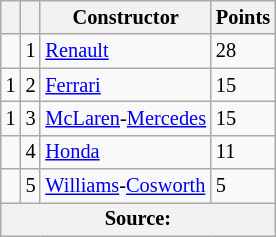<table class="wikitable" style="font-size: 85%;">
<tr>
<th></th>
<th></th>
<th>Constructor</th>
<th>Points</th>
</tr>
<tr>
<td></td>
<td align="center">1</td>
<td> <a href='#'>Renault</a></td>
<td>28</td>
</tr>
<tr>
<td> 1</td>
<td align="center">2</td>
<td> <a href='#'>Ferrari</a></td>
<td>15</td>
</tr>
<tr>
<td> 1</td>
<td align="center">3</td>
<td> <a href='#'>McLaren</a>-<a href='#'>Mercedes</a></td>
<td>15</td>
</tr>
<tr>
<td></td>
<td align="center">4</td>
<td> <a href='#'>Honda</a></td>
<td>11</td>
</tr>
<tr>
<td></td>
<td align="center">5</td>
<td> <a href='#'>Williams</a>-<a href='#'>Cosworth</a></td>
<td>5</td>
</tr>
<tr>
<th colspan=4>Source:</th>
</tr>
</table>
